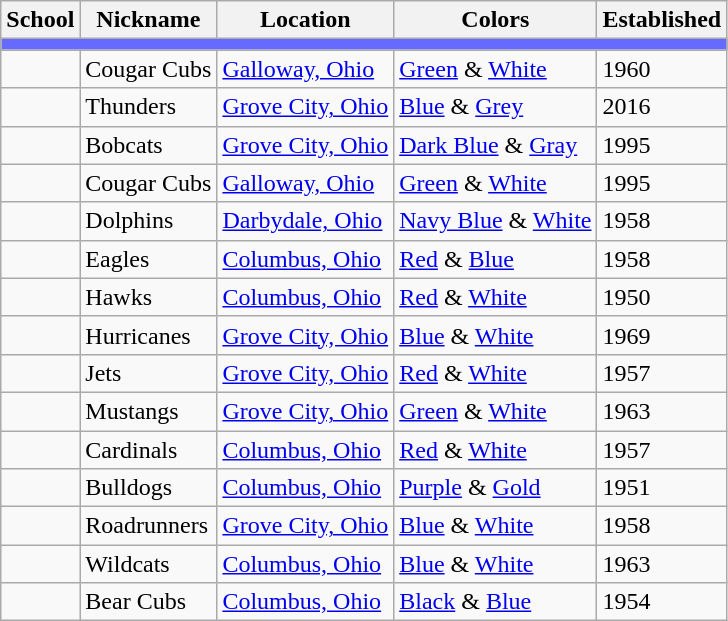<table class="wikitable sortable">
<tr>
<th>School</th>
<th>Nickname</th>
<th>Location</th>
<th>Colors</th>
<th>Established</th>
</tr>
<tr>
<th colspan="7" style="background:#676AFE;"></th>
</tr>
<tr>
<td></td>
<td>Cougar Cubs</td>
<td><a href='#'>Galloway, Ohio</a></td>
<td>  <a href='#'>Green</a> & <a href='#'>White</a></td>
<td>1960</td>
</tr>
<tr>
<td></td>
<td>Thunders</td>
<td><a href='#'>Grove City, Ohio</a></td>
<td>  <a href='#'>Blue</a> & <a href='#'>Grey</a></td>
<td>2016</td>
</tr>
<tr>
<td></td>
<td>Bobcats</td>
<td><a href='#'>Grove City, Ohio</a></td>
<td>  <a href='#'>Dark Blue</a> & <a href='#'>Gray</a></td>
<td>1995</td>
</tr>
<tr>
<td></td>
<td>Cougar Cubs</td>
<td><a href='#'>Galloway, Ohio</a></td>
<td>  <a href='#'>Green</a> & <a href='#'>White</a></td>
<td>1995</td>
</tr>
<tr>
<td></td>
<td>Dolphins</td>
<td><a href='#'>Darbydale, Ohio</a></td>
<td>  <a href='#'>Navy Blue</a> & <a href='#'>White</a></td>
<td>1958</td>
</tr>
<tr>
<td></td>
<td>Eagles</td>
<td><a href='#'>Columbus, Ohio</a></td>
<td>  <a href='#'>Red</a> & <a href='#'>Blue</a></td>
<td>1958</td>
</tr>
<tr>
<td></td>
<td>Hawks</td>
<td><a href='#'>Columbus, Ohio</a></td>
<td>  <a href='#'>Red</a> & <a href='#'>White</a></td>
<td>1950</td>
</tr>
<tr>
<td></td>
<td>Hurricanes</td>
<td><a href='#'>Grove City, Ohio</a></td>
<td>  <a href='#'>Blue</a> & <a href='#'>White</a></td>
<td>1969</td>
</tr>
<tr>
<td></td>
<td>Jets</td>
<td><a href='#'>Grove City, Ohio</a></td>
<td>  <a href='#'>Red</a> & <a href='#'>White</a></td>
<td>1957</td>
</tr>
<tr>
<td></td>
<td>Mustangs</td>
<td><a href='#'>Grove City, Ohio</a></td>
<td>  <a href='#'>Green</a> & <a href='#'>White</a></td>
<td>1963</td>
</tr>
<tr>
<td></td>
<td>Cardinals</td>
<td><a href='#'>Columbus, Ohio</a></td>
<td>  <a href='#'>Red</a> & <a href='#'>White</a></td>
<td>1957</td>
</tr>
<tr>
<td></td>
<td>Bulldogs</td>
<td><a href='#'>Columbus, Ohio</a></td>
<td>  <a href='#'>Purple</a> & <a href='#'>Gold</a></td>
<td>1951</td>
</tr>
<tr>
<td></td>
<td>Roadrunners</td>
<td><a href='#'>Grove City, Ohio</a></td>
<td>  <a href='#'>Blue</a> & <a href='#'>White</a></td>
<td>1958</td>
</tr>
<tr>
<td></td>
<td>Wildcats</td>
<td><a href='#'>Columbus, Ohio</a></td>
<td>  <a href='#'>Blue</a> & <a href='#'>White</a></td>
<td>1963</td>
</tr>
<tr>
<td></td>
<td>Bear Cubs</td>
<td><a href='#'>Columbus, Ohio</a></td>
<td>  <a href='#'>Black</a> & <a href='#'>Blue</a></td>
<td>1954</td>
</tr>
</table>
